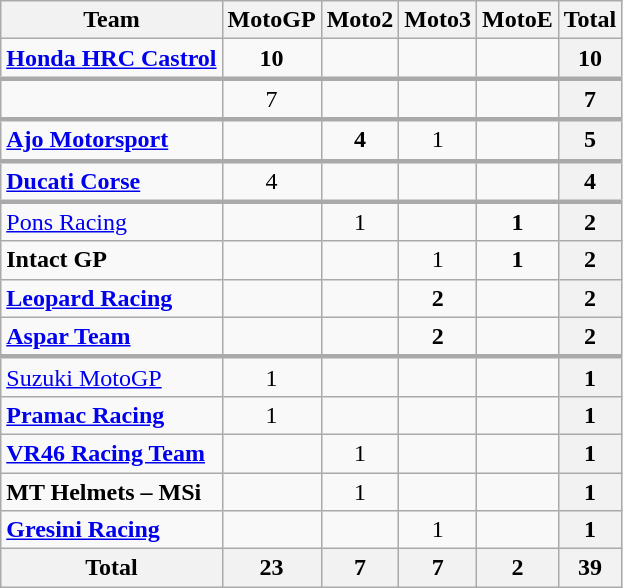<table class="wikitable sortable">
<tr>
<th>Team</th>
<th>MotoGP</th>
<th>Moto2</th>
<th>Moto3</th>
<th>MotoE</th>
<th>Total</th>
</tr>
<tr>
<td> <strong><a href='#'>Honda HRC Castrol</a></strong></td>
<td align="center"><strong>10</strong></td>
<td></td>
<td></td>
<td></td>
<th>10</th>
</tr>
<tr style="border-top:3px solid #aaaaaa">
<td></td>
<td align="center">7</td>
<td></td>
<td></td>
<td></td>
<th>7</th>
</tr>
<tr style="border-top:3px solid #aaaaaa">
<td> <strong><a href='#'>Ajo Motorsport</a></strong></td>
<td></td>
<td align="center"><strong>4</strong></td>
<td align="center">1</td>
<td></td>
<th>5</th>
</tr>
<tr style="border-top:3px solid #aaaaaa">
<td> <strong><a href='#'>Ducati Corse</a></strong></td>
<td align="center">4</td>
<td></td>
<td></td>
<td></td>
<th>4</th>
</tr>
<tr style="border-top:3px solid #aaaaaa">
<td> <a href='#'>Pons Racing</a></td>
<td></td>
<td align="center">1</td>
<td></td>
<td align="center"><strong>1</strong></td>
<th>2</th>
</tr>
<tr>
<td> <strong>Intact GP</strong></td>
<td></td>
<td></td>
<td align="center">1</td>
<td align="center"><strong>1</strong></td>
<th>2</th>
</tr>
<tr>
<td> <strong><a href='#'>Leopard Racing</a></strong></td>
<td></td>
<td></td>
<td align="center"><strong>2</strong></td>
<td></td>
<th>2</th>
</tr>
<tr>
<td> <strong><a href='#'>Aspar Team</a></strong></td>
<td></td>
<td></td>
<td align="center"><strong>2</strong></td>
<td></td>
<th>2</th>
</tr>
<tr style="border-top:3px solid #aaaaaa">
<td> <a href='#'>Suzuki MotoGP</a></td>
<td align="center">1</td>
<td></td>
<td></td>
<td></td>
<th>1</th>
</tr>
<tr>
<td> <strong><a href='#'>Pramac Racing</a></strong></td>
<td align="center">1</td>
<td></td>
<td></td>
<td></td>
<th>1</th>
</tr>
<tr>
<td> <strong><a href='#'>VR46 Racing Team</a></strong></td>
<td></td>
<td align="center">1</td>
<td></td>
<td></td>
<th>1</th>
</tr>
<tr>
<td> <strong>MT Helmets – MSi</strong></td>
<td></td>
<td align="center">1</td>
<td></td>
<td></td>
<th>1</th>
</tr>
<tr>
<td> <strong><a href='#'>Gresini Racing</a></strong></td>
<td></td>
<td></td>
<td align="center">1</td>
<td></td>
<th>1</th>
</tr>
<tr class="sortbottom">
<th>Total</th>
<th>23</th>
<th>7</th>
<th>7</th>
<th>2</th>
<th>39</th>
</tr>
</table>
